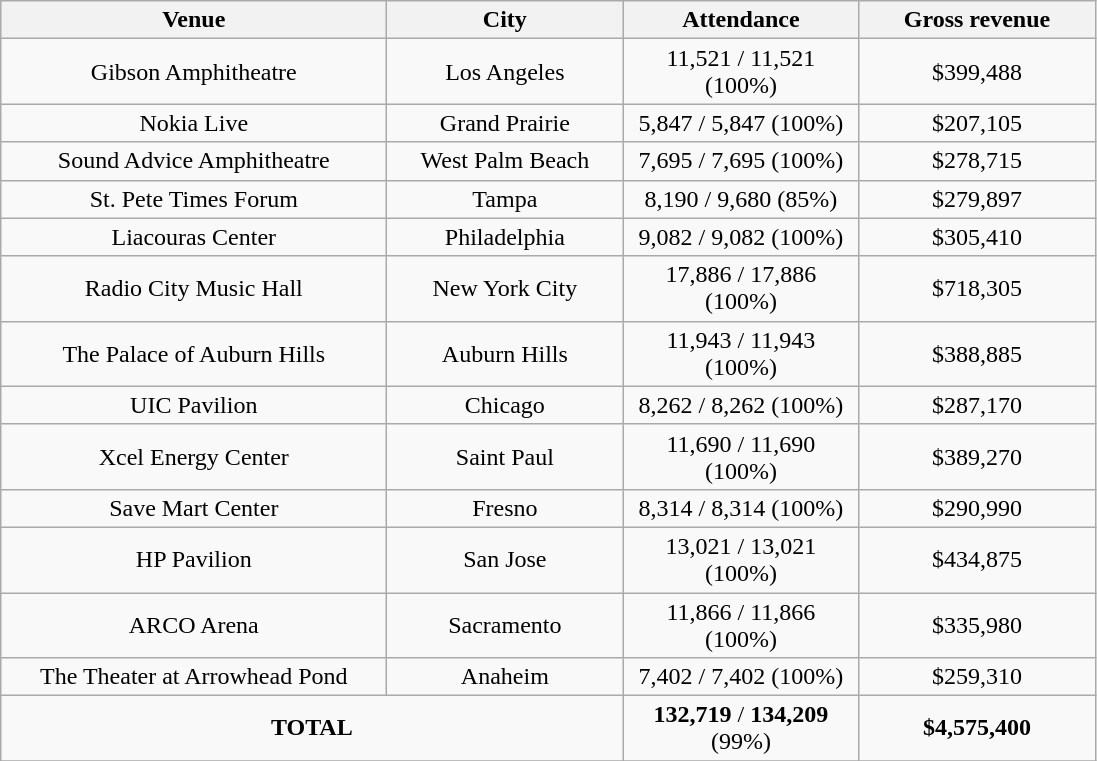<table class="wikitable" style="text-align:center">
<tr>
<th style="width:250px;">Venue</th>
<th style="width:150px;">City</th>
<th style="width:150px;">Attendance</th>
<th style="width:150px;">Gross revenue</th>
</tr>
<tr>
<td>Gibson Amphitheatre</td>
<td>Los Angeles</td>
<td>11,521 / 11,521 (100%)</td>
<td>$399,488</td>
</tr>
<tr>
<td>Nokia Live</td>
<td>Grand Prairie</td>
<td>5,847 / 5,847 (100%)</td>
<td>$207,105</td>
</tr>
<tr>
<td>Sound Advice Amphitheatre</td>
<td>West Palm Beach</td>
<td>7,695 / 7,695 (100%)</td>
<td>$278,715</td>
</tr>
<tr>
<td>St. Pete Times Forum</td>
<td>Tampa</td>
<td>8,190 / 9,680 (85%)</td>
<td>$279,897</td>
</tr>
<tr>
<td>Liacouras Center</td>
<td>Philadelphia</td>
<td>9,082 / 9,082 (100%)</td>
<td>$305,410</td>
</tr>
<tr>
<td>Radio City Music Hall</td>
<td>New York City</td>
<td>17,886 / 17,886 (100%)</td>
<td>$718,305</td>
</tr>
<tr>
<td>The Palace of Auburn Hills</td>
<td>Auburn Hills</td>
<td>11,943 / 11,943 (100%)</td>
<td>$388,885</td>
</tr>
<tr>
<td>UIC Pavilion</td>
<td>Chicago</td>
<td>8,262 / 8,262 (100%)</td>
<td>$287,170</td>
</tr>
<tr>
<td>Xcel Energy Center</td>
<td>Saint Paul</td>
<td>11,690 / 11,690 (100%)</td>
<td>$389,270</td>
</tr>
<tr>
<td>Save Mart Center</td>
<td>Fresno</td>
<td>8,314 / 8,314 (100%)</td>
<td>$290,990</td>
</tr>
<tr>
<td>HP Pavilion</td>
<td>San Jose</td>
<td>13,021 / 13,021 (100%)</td>
<td>$434,875</td>
</tr>
<tr>
<td>ARCO Arena</td>
<td>Sacramento</td>
<td>11,866 / 11,866 (100%)</td>
<td>$335,980</td>
</tr>
<tr>
<td>The Theater at Arrowhead Pond</td>
<td>Anaheim</td>
<td>7,402 / 7,402 (100%)</td>
<td>$259,310</td>
</tr>
<tr>
<td colspan="2"><strong>TOTAL</strong></td>
<td><strong>132,719</strong> / <strong>134,209</strong> (99%)</td>
<td><strong>$4,575,400</strong></td>
</tr>
<tr>
</tr>
</table>
